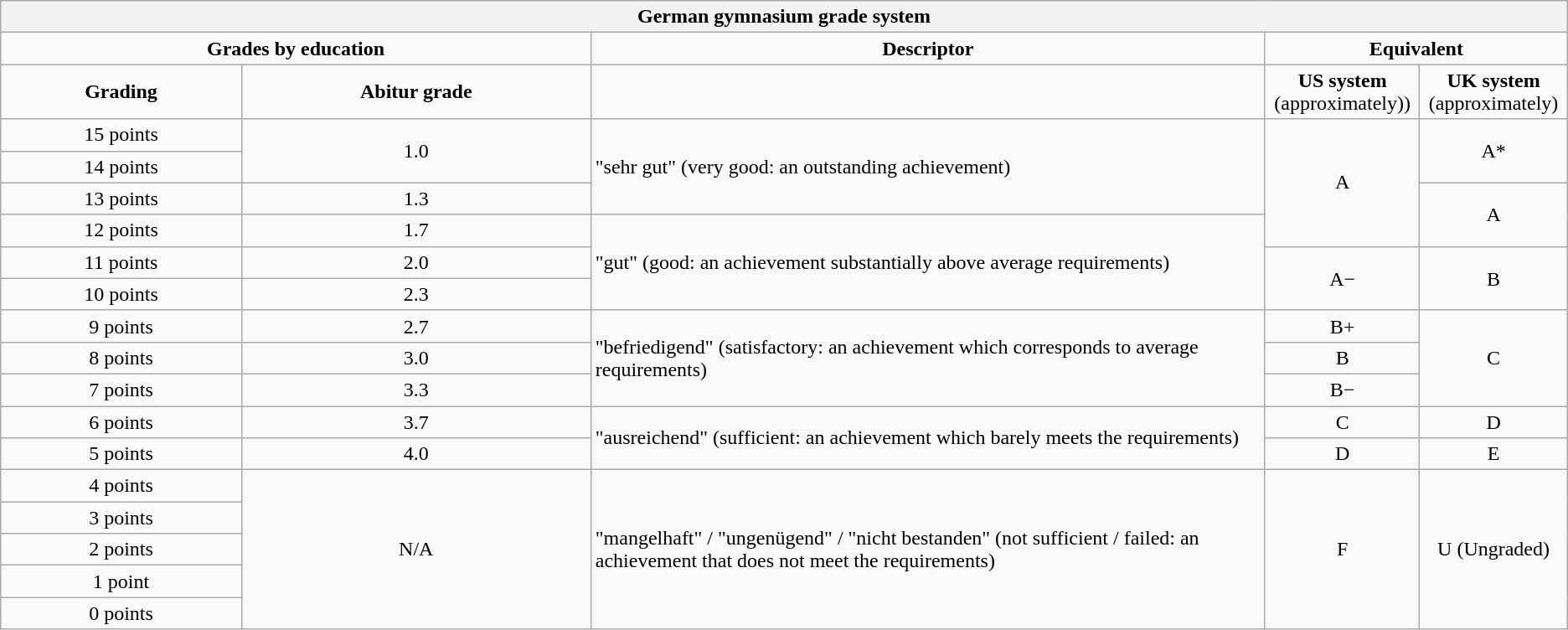<table style="text-align: center" class="wikitable collapsible">
<tr>
<th colspan="5" style="text-align: center">German gymnasium grade system</th>
</tr>
<tr>
<td colspan="2" style="text-align: center" width="35%"><strong>Grades by education</strong></td>
<td width="40%" style="text-align: center"><strong>Descriptor</strong></td>
<td colspan="2" width="15%" style="text-align: center"><strong>Equivalent</strong></td>
</tr>
<tr>
<td><strong>Grading</strong></td>
<td><strong>Abitur grade</strong></td>
<td></td>
<td><strong>US system</strong> (approximately))</td>
<td><strong>UK system</strong> (approximately)</td>
</tr>
<tr>
<td>15 points</td>
<td rowspan="2">1.0</td>
<td rowspan="3" style="text-align: left">"sehr gut" (very good: an outstanding achievement)</td>
<td rowspan="4">A</td>
<td rowspan="2">A*</td>
</tr>
<tr>
<td>14 points</td>
</tr>
<tr>
<td>13 points</td>
<td>1.3</td>
<td rowspan="2">A</td>
</tr>
<tr>
<td>12 points</td>
<td>1.7</td>
<td rowspan="3" style="text-align: left">"gut" (good: an achievement substantially above average requirements)</td>
</tr>
<tr>
<td>11 points</td>
<td>2.0</td>
<td rowspan="2">A−</td>
<td rowspan="2">B</td>
</tr>
<tr>
<td>10 points</td>
<td>2.3</td>
</tr>
<tr>
<td>9 points</td>
<td>2.7</td>
<td rowspan="3" style="text-align: left">"befriedigend" (satisfactory: an achievement which corresponds to average requirements)</td>
<td>B+</td>
<td rowspan="3">C</td>
</tr>
<tr>
<td>8 points</td>
<td>3.0</td>
<td>B</td>
</tr>
<tr>
<td>7 points</td>
<td>3.3</td>
<td>B−</td>
</tr>
<tr>
<td>6 points</td>
<td>3.7</td>
<td rowspan="2" style="text-align: left">"ausreichend" (sufficient: an achievement which barely meets the requirements)</td>
<td>C</td>
<td>D</td>
</tr>
<tr>
<td>5 points</td>
<td>4.0</td>
<td>D</td>
<td>E</td>
</tr>
<tr>
<td>4 points</td>
<td rowspan="5">N/A</td>
<td rowspan="5" style="text-align: left">"mangelhaft" / "ungenügend" / "nicht bestanden" (not sufficient / failed: an achievement that does not meet the requirements)</td>
<td rowspan="5">F</td>
<td rowspan="5">U (Ungraded)</td>
</tr>
<tr>
<td>3 points</td>
</tr>
<tr>
<td>2 points</td>
</tr>
<tr>
<td>1 point</td>
</tr>
<tr>
<td>0 points</td>
</tr>
</table>
